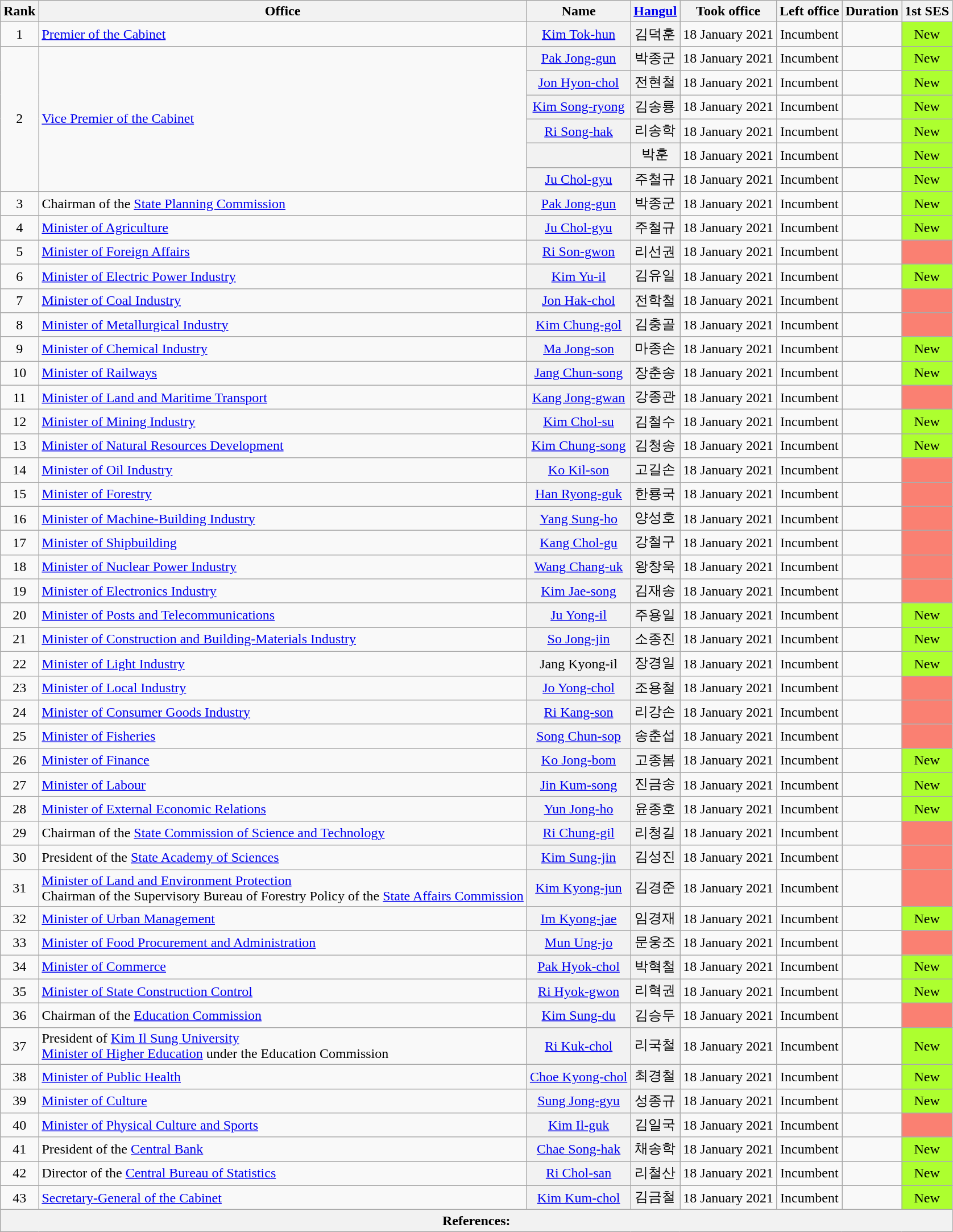<table class="wikitable sortable">
<tr>
<th>Rank</th>
<th>Office</th>
<th>Name</th>
<th class="unsortable"><a href='#'>Hangul</a></th>
<th>Took office</th>
<th>Left office</th>
<th>Duration</th>
<th>1st SES</th>
</tr>
<tr>
<td align="center">1</td>
<td><a href='#'>Premier of the Cabinet</a></td>
<th align="center" scope="row" style="font-weight:normal;"><a href='#'>Kim Tok-hun</a></th>
<th align="center" scope="row" style="font-weight:normal;">김덕훈</th>
<td align="center">18 January 2021</td>
<td align="center">Incumbent</td>
<td align="center"></td>
<td align="center" style="background: GreenYellow">New</td>
</tr>
<tr>
<td rowspan="6" align="center">2</td>
<td rowspan="6"><a href='#'>Vice Premier of the Cabinet</a></td>
<th align="center" scope="row" style="font-weight:normal;"><a href='#'>Pak Jong-gun</a></th>
<th align="center" scope="row" style="font-weight:normal;">박종군</th>
<td align="center">18 January 2021</td>
<td align="center">Incumbent</td>
<td align="center"></td>
<td align="center" style="background: GreenYellow">New</td>
</tr>
<tr>
<th align="center" scope="row" style="font-weight:normal;"><a href='#'>Jon Hyon-chol</a></th>
<th align="center" scope="row" style="font-weight:normal;">전현철</th>
<td align="center">18 January 2021</td>
<td align="center">Incumbent</td>
<td align="center"></td>
<td align="center" style="background: GreenYellow">New</td>
</tr>
<tr>
<th align="center" scope="row" style="font-weight:normal;"><a href='#'>Kim Song-ryong</a></th>
<th align="center" scope="row" style="font-weight:normal;">김송룡</th>
<td align="center">18 January 2021</td>
<td align="center">Incumbent</td>
<td align="center"></td>
<td align="center" style="background: GreenYellow">New</td>
</tr>
<tr>
<th align="center" scope="row" style="font-weight:normal;"><a href='#'>Ri Song-hak</a></th>
<th align="center" scope="row" style="font-weight:normal;">리송학</th>
<td align="center">18 January 2021</td>
<td align="center">Incumbent</td>
<td align="center"></td>
<td align="center" style="background: GreenYellow">New</td>
</tr>
<tr>
<th align="center" scope="row" style="font-weight:normal;"></th>
<th align="center" scope="row" style="font-weight:normal;">박훈</th>
<td align="center">18 January 2021</td>
<td align="center">Incumbent</td>
<td align="center"></td>
<td align="center" style="background: GreenYellow">New</td>
</tr>
<tr>
<th align="center" scope="row" style="font-weight:normal;"><a href='#'>Ju Chol-gyu</a></th>
<th align="center" scope="row" style="font-weight:normal;">주철규</th>
<td align="center">18 January 2021</td>
<td align="center">Incumbent</td>
<td align="center"></td>
<td align="center" style="background: GreenYellow">New</td>
</tr>
<tr>
<td align="center">3</td>
<td>Chairman of the <a href='#'>State Planning Commission</a></td>
<th align="center" scope="row" style="font-weight:normal;"><a href='#'>Pak Jong-gun</a></th>
<th align="center" scope="row" style="font-weight:normal;">박종군</th>
<td align="center">18 January 2021</td>
<td align="center">Incumbent</td>
<td align="center"></td>
<td align="center" style="background: GreenYellow">New</td>
</tr>
<tr>
<td align="center">4</td>
<td><a href='#'>Minister of Agriculture</a></td>
<th align="center" scope="row" style="font-weight:normal;"><a href='#'>Ju Chol-gyu</a></th>
<th align="center" scope="row" style="font-weight:normal;">주철규</th>
<td align="center">18 January 2021</td>
<td align="center">Incumbent</td>
<td align="center"></td>
<td align="center" style="background: GreenYellow">New</td>
</tr>
<tr>
<td align="center">5</td>
<td><a href='#'>Minister of Foreign Affairs</a></td>
<th align="center" scope="row" style="font-weight:normal;"><a href='#'>Ri Son-gwon</a></th>
<th align="center" scope="row" style="font-weight:normal;">리선권</th>
<td align="center">18 January 2021</td>
<td align="center">Incumbent</td>
<td align="center"></td>
<td style="background: Salmon" align="center"></td>
</tr>
<tr>
<td align="center">6</td>
<td><a href='#'>Minister of Electric Power Industry</a></td>
<th align="center" scope="row" style="font-weight:normal;"><a href='#'>Kim Yu-il</a></th>
<th align="center" scope="row" style="font-weight:normal;">김유일</th>
<td align="center">18 January 2021</td>
<td align="center">Incumbent</td>
<td align="center"></td>
<td align="center" style="background: GreenYellow">New</td>
</tr>
<tr>
<td align="center">7</td>
<td><a href='#'>Minister of Coal Industry</a></td>
<th align="center" scope="row" style="font-weight:normal;"><a href='#'>Jon Hak-chol</a></th>
<th align="center" scope="row" style="font-weight:normal;">전학철</th>
<td align="center">18 January 2021</td>
<td align="center">Incumbent</td>
<td align="center"></td>
<td style="background: Salmon" align="center"></td>
</tr>
<tr>
<td align="center">8</td>
<td><a href='#'>Minister of Metallurgical Industry</a></td>
<th align="center" scope="row" style="font-weight:normal;"><a href='#'>Kim Chung-gol</a></th>
<th align="center" scope="row" style="font-weight:normal;">김충골</th>
<td align="center">18 January 2021</td>
<td align="center">Incumbent</td>
<td align="center"></td>
<td style="background: Salmon" align="center"></td>
</tr>
<tr>
<td align="center">9</td>
<td><a href='#'>Minister of Chemical Industry</a></td>
<th align="center" scope="row" style="font-weight:normal;"><a href='#'>Ma Jong-son</a></th>
<th align="center" scope="row" style="font-weight:normal;">마종손</th>
<td align="center">18 January 2021</td>
<td align="center">Incumbent</td>
<td align="center"></td>
<td align="center" style="background: GreenYellow">New</td>
</tr>
<tr>
<td align="center">10</td>
<td><a href='#'>Minister of Railways</a></td>
<th align="center" scope="row" style="font-weight:normal;"><a href='#'>Jang Chun-song</a></th>
<th align="center" scope="row" style="font-weight:normal;">장춘송</th>
<td align="center">18 January 2021</td>
<td align="center">Incumbent</td>
<td align="center"></td>
<td align="center" style="background: GreenYellow">New</td>
</tr>
<tr>
<td align="center">11</td>
<td><a href='#'>Minister of Land and Maritime Transport</a></td>
<th align="center" scope="row" style="font-weight:normal;"><a href='#'>Kang Jong-gwan</a></th>
<th align="center" scope="row" style="font-weight:normal;">강종관</th>
<td align="center">18 January 2021</td>
<td align="center">Incumbent</td>
<td align="center"></td>
<td style="background: Salmon" align="center"></td>
</tr>
<tr>
<td align="center">12</td>
<td><a href='#'>Minister of Mining Industry</a></td>
<th align="center" scope="row" style="font-weight:normal;"><a href='#'>Kim Chol-su</a></th>
<th align="center" scope="row" style="font-weight:normal;">김철수</th>
<td align="center">18 January 2021</td>
<td align="center">Incumbent</td>
<td align="center"></td>
<td align="center" style="background: GreenYellow">New</td>
</tr>
<tr>
<td align="center">13</td>
<td><a href='#'>Minister of Natural Resources Development</a></td>
<th align="center" scope="row" style="font-weight:normal;"><a href='#'>Kim Chung-song</a></th>
<th align="center" scope="row" style="font-weight:normal;">김청송</th>
<td align="center">18 January 2021</td>
<td align="center">Incumbent</td>
<td align="center"></td>
<td align="center" style="background: GreenYellow">New</td>
</tr>
<tr>
<td align="center">14</td>
<td><a href='#'>Minister of Oil Industry</a></td>
<th align="center" scope="row" style="font-weight:normal;"><a href='#'>Ko Kil-son</a></th>
<th align="center" scope="row" style="font-weight:normal;">고길손</th>
<td align="center">18 January 2021</td>
<td align="center">Incumbent</td>
<td align="center"></td>
<td style="background: Salmon" align="center"></td>
</tr>
<tr>
<td align="center">15</td>
<td><a href='#'>Minister of Forestry</a></td>
<th align="center" scope="row" style="font-weight:normal;"><a href='#'>Han Ryong-guk</a></th>
<th align="center" scope="row" style="font-weight:normal;">한룡국</th>
<td align="center">18 January 2021</td>
<td align="center">Incumbent</td>
<td align="center"></td>
<td style="background: Salmon" align="center"></td>
</tr>
<tr>
<td align="center">16</td>
<td><a href='#'>Minister of Machine-Building Industry</a></td>
<th align="center" scope="row" style="font-weight:normal;"><a href='#'>Yang Sung-ho</a></th>
<th align="center" scope="row" style="font-weight:normal;">양성호</th>
<td align="center">18 January 2021</td>
<td align="center">Incumbent</td>
<td align="center"></td>
<td style="background: Salmon" align="center"></td>
</tr>
<tr>
<td align="center">17</td>
<td><a href='#'>Minister of Shipbuilding</a></td>
<th align="center" scope="row" style="font-weight:normal;"><a href='#'>Kang Chol-gu</a></th>
<th align="center" scope="row" style="font-weight:normal;">강철구</th>
<td align="center">18 January 2021</td>
<td align="center">Incumbent</td>
<td align="center"></td>
<td style="background: Salmon" align="center"></td>
</tr>
<tr>
<td align="center">18</td>
<td><a href='#'>Minister of Nuclear Power Industry</a></td>
<th align="center" scope="row" style="font-weight:normal;"><a href='#'>Wang Chang-uk</a></th>
<th align="center" scope="row" style="font-weight:normal;">왕창욱</th>
<td align="center">18 January 2021</td>
<td align="center">Incumbent</td>
<td align="center"></td>
<td style="background: Salmon" align="center"></td>
</tr>
<tr>
<td align="center">19</td>
<td><a href='#'>Minister of Electronics Industry</a></td>
<th align="center" scope="row" style="font-weight:normal;"><a href='#'>Kim Jae-song</a></th>
<th align="center" scope="row" style="font-weight:normal;">김재송</th>
<td align="center">18 January 2021</td>
<td align="center">Incumbent</td>
<td align="center"></td>
<td style="background: Salmon" align="center"></td>
</tr>
<tr>
<td align="center">20</td>
<td><a href='#'>Minister of Posts and Telecommunications</a></td>
<th align="center" scope="row" style="font-weight:normal;"><a href='#'>Ju Yong-il</a></th>
<th align="center" scope="row" style="font-weight:normal;">주용일</th>
<td align="center">18 January 2021</td>
<td align="center">Incumbent</td>
<td align="center"></td>
<td align="center" style="background: GreenYellow">New</td>
</tr>
<tr>
<td align="center">21</td>
<td><a href='#'>Minister of Construction and Building-Materials Industry</a></td>
<th align="center" scope="row" style="font-weight:normal;"><a href='#'>So Jong-jin</a></th>
<th align="center" scope="row" style="font-weight:normal;">소종진</th>
<td align="center">18 January 2021</td>
<td align="center">Incumbent</td>
<td align="center"></td>
<td align="center" style="background: GreenYellow">New</td>
</tr>
<tr>
<td align="center">22</td>
<td><a href='#'>Minister of Light Industry</a></td>
<th align="center" scope="row" style="font-weight:normal;">Jang Kyong-il</th>
<th align="center" scope="row" style="font-weight:normal;">장경일</th>
<td align="center">18 January 2021</td>
<td align="center">Incumbent</td>
<td align="center"></td>
<td align="center" style="background: GreenYellow">New</td>
</tr>
<tr>
<td align="center">23</td>
<td><a href='#'>Minister of Local Industry</a></td>
<th align="center" scope="row" style="font-weight:normal;"><a href='#'>Jo Yong-chol</a></th>
<th align="center" scope="row" style="font-weight:normal;">조용철</th>
<td align="center">18 January 2021</td>
<td align="center">Incumbent</td>
<td align="center"></td>
<td style="background: Salmon" align="center"></td>
</tr>
<tr>
<td align="center">24</td>
<td><a href='#'>Minister of Consumer Goods Industry</a></td>
<th align="center" scope="row" style="font-weight:normal;"><a href='#'>Ri Kang-son</a></th>
<th align="center" scope="row" style="font-weight:normal;">리강손</th>
<td align="center">18 January 2021</td>
<td align="center">Incumbent</td>
<td align="center"></td>
<td style="background: Salmon" align="center"></td>
</tr>
<tr>
<td align="center">25</td>
<td><a href='#'>Minister of Fisheries</a></td>
<th align="center" scope="row" style="font-weight:normal;"><a href='#'>Song Chun-sop</a></th>
<th align="center" scope="row" style="font-weight:normal;">송춘섭</th>
<td align="center">18 January 2021</td>
<td align="center">Incumbent</td>
<td align="center"></td>
<td style="background: Salmon" align="center"></td>
</tr>
<tr>
<td align="center">26</td>
<td><a href='#'>Minister of Finance</a></td>
<th align="center" scope="row" style="font-weight:normal;"><a href='#'>Ko Jong-bom</a></th>
<th align="center" scope="row" style="font-weight:normal;">고종봄</th>
<td align="center">18 January 2021</td>
<td align="center">Incumbent</td>
<td align="center"></td>
<td align="center" style="background: GreenYellow">New</td>
</tr>
<tr>
<td align="center">27</td>
<td><a href='#'>Minister of Labour</a></td>
<th align="center" scope="row" style="font-weight:normal;"><a href='#'>Jin Kum-song</a></th>
<th align="center" scope="row" style="font-weight:normal;">진금송</th>
<td align="center">18 January 2021</td>
<td align="center">Incumbent</td>
<td align="center"></td>
<td align="center" style="background: GreenYellow">New</td>
</tr>
<tr>
<td align="center">28</td>
<td><a href='#'>Minister of External Economic Relations</a></td>
<th align="center" scope="row" style="font-weight:normal;"><a href='#'>Yun Jong-ho</a></th>
<th align="center" scope="row" style="font-weight:normal;">윤종호</th>
<td align="center">18 January 2021</td>
<td align="center">Incumbent</td>
<td align="center"></td>
<td align="center" style="background: GreenYellow">New</td>
</tr>
<tr>
<td align="center">29</td>
<td>Chairman of the <a href='#'>State Commission of Science and Technology</a></td>
<th align="center" scope="row" style="font-weight:normal;"><a href='#'>Ri Chung-gil</a></th>
<th align="center" scope="row" style="font-weight:normal;">리청길</th>
<td align="center">18 January 2021</td>
<td align="center">Incumbent</td>
<td align="center"></td>
<td style="background: Salmon" align="center"></td>
</tr>
<tr>
<td align="center">30</td>
<td>President of the <a href='#'>State Academy of Sciences</a></td>
<th align="center" scope="row" style="font-weight:normal;"><a href='#'>Kim Sung-jin</a></th>
<th align="center" scope="row" style="font-weight:normal;">김성진</th>
<td align="center">18 January 2021</td>
<td align="center">Incumbent</td>
<td align="center"></td>
<td style="background: Salmon" align="center"></td>
</tr>
<tr>
<td align="center">31</td>
<td><a href='#'>Minister of Land and Environment Protection</a><br>Chairman of the Supervisory Bureau of Forestry Policy of the <a href='#'>State Affairs Commission</a></td>
<th align="center" scope="row" style="font-weight:normal;"><a href='#'>Kim Kyong-jun</a></th>
<th align="center" scope="row" style="font-weight:normal;">김경준</th>
<td align="center">18 January 2021</td>
<td align="center">Incumbent</td>
<td align="center"></td>
<td style="background: Salmon" align="center"></td>
</tr>
<tr>
<td align="center">32</td>
<td><a href='#'>Minister of Urban Management</a></td>
<th align="center" scope="row" style="font-weight:normal;"><a href='#'>Im Kyong-jae</a></th>
<th align="center" scope="row" style="font-weight:normal;">임경재</th>
<td align="center">18 January 2021</td>
<td align="center">Incumbent</td>
<td align="center"></td>
<td align="center" style="background: GreenYellow">New</td>
</tr>
<tr>
<td align="center">33</td>
<td><a href='#'>Minister of Food Procurement and Administration</a></td>
<th align="center" scope="row" style="font-weight:normal;"><a href='#'>Mun Ung-jo</a></th>
<th align="center" scope="row" style="font-weight:normal;">문웅조</th>
<td align="center">18 January 2021</td>
<td align="center">Incumbent</td>
<td align="center"></td>
<td style="background: Salmon" align="center"></td>
</tr>
<tr>
<td align="center">34</td>
<td><a href='#'>Minister of Commerce</a></td>
<th align="center" scope="row" style="font-weight:normal;"><a href='#'>Pak Hyok-chol</a></th>
<th align="center" scope="row" style="font-weight:normal;">박혁철</th>
<td align="center">18 January 2021</td>
<td align="center">Incumbent</td>
<td align="center"></td>
<td align="center" style="background: GreenYellow">New</td>
</tr>
<tr>
<td align="center">35</td>
<td><a href='#'>Minister of State Construction Control</a></td>
<th align="center" scope="row" style="font-weight:normal;"><a href='#'>Ri Hyok-gwon</a></th>
<th align="center" scope="row" style="font-weight:normal;">리혁권</th>
<td align="center">18 January 2021</td>
<td align="center">Incumbent</td>
<td align="center"></td>
<td align="center" style="background: GreenYellow">New</td>
</tr>
<tr>
<td align="center">36</td>
<td>Chairman of the <a href='#'>Education Commission</a></td>
<th align="center" scope="row" style="font-weight:normal;"><a href='#'>Kim Sung-du</a></th>
<th align="center" scope="row" style="font-weight:normal;">김승두</th>
<td align="center">18 January 2021</td>
<td align="center">Incumbent</td>
<td align="center"></td>
<td style="background: Salmon" align="center"></td>
</tr>
<tr>
<td align="center">37</td>
<td>President of <a href='#'>Kim Il Sung University</a><br><a href='#'>Minister of Higher Education</a> under the Education Commission</td>
<th align="center" scope="row" style="font-weight:normal;"><a href='#'>Ri Kuk-chol</a></th>
<th align="center" scope="row" style="font-weight:normal;">리국철</th>
<td align="center">18 January 2021</td>
<td align="center">Incumbent</td>
<td align="center"></td>
<td align="center" style="background: GreenYellow">New</td>
</tr>
<tr>
<td align="center">38</td>
<td><a href='#'>Minister of Public Health</a></td>
<th align="center" scope="row" style="font-weight:normal;"><a href='#'>Choe Kyong-chol</a></th>
<th align="center" scope="row" style="font-weight:normal;">최경철</th>
<td align="center">18 January 2021</td>
<td align="center">Incumbent</td>
<td align="center"></td>
<td align="center" style="background: GreenYellow">New</td>
</tr>
<tr>
<td align="center">39</td>
<td><a href='#'>Minister of Culture</a></td>
<th align="center" scope="row" style="font-weight:normal;"><a href='#'>Sung Jong-gyu</a></th>
<th align="center" scope="row" style="font-weight:normal;">성종규</th>
<td align="center">18 January 2021</td>
<td align="center">Incumbent</td>
<td align="center"></td>
<td align="center" style="background: GreenYellow">New</td>
</tr>
<tr>
<td align="center">40</td>
<td><a href='#'>Minister of Physical Culture and Sports</a></td>
<th align="center" scope="row" style="font-weight:normal;"><a href='#'>Kim Il-guk</a></th>
<th align="center" scope="row" style="font-weight:normal;">김일국</th>
<td align="center">18 January 2021</td>
<td align="center">Incumbent</td>
<td align="center"></td>
<td style="background: Salmon" align="center"></td>
</tr>
<tr>
<td align="center">41</td>
<td>President of the <a href='#'>Central Bank</a></td>
<th align="center" scope="row" style="font-weight:normal;"><a href='#'>Chae Song-hak</a></th>
<th align="center" scope="row" style="font-weight:normal;">채송학</th>
<td align="center">18 January 2021</td>
<td align="center">Incumbent</td>
<td align="center"></td>
<td align="center" style="background: GreenYellow">New</td>
</tr>
<tr>
<td align="center">42</td>
<td>Director of the <a href='#'>Central Bureau of Statistics</a></td>
<th align="center" scope="row" style="font-weight:normal;"><a href='#'>Ri Chol-san</a></th>
<th align="center" scope="row" style="font-weight:normal;">리철산</th>
<td align="center">18 January 2021</td>
<td align="center">Incumbent</td>
<td align="center"></td>
<td align="center" style="background: GreenYellow">New</td>
</tr>
<tr>
<td align="center">43</td>
<td><a href='#'>Secretary-General of the Cabinet</a></td>
<th align="center" scope="row" style="font-weight:normal;"><a href='#'>Kim Kum-chol</a></th>
<th align="center" scope="row" style="font-weight:normal;">김금철</th>
<td align="center">18 January 2021</td>
<td align="center">Incumbent</td>
<td align="center"></td>
<td align="center" style="background: GreenYellow">New</td>
</tr>
<tr>
<th colspan="9" unsortable><strong>References:</strong><br></th>
</tr>
</table>
